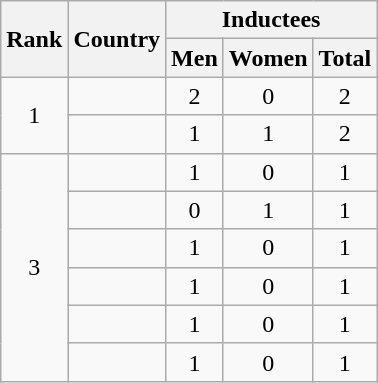<table class="wikitable sortable" style="text-align: center;">
<tr>
<th rowspan="2">Rank</th>
<th rowspan="2">Country</th>
<th colspan="3">Inductees</th>
</tr>
<tr>
<th>Men</th>
<th>Women</th>
<th>Total</th>
</tr>
<tr>
<td rowspan="2">1</td>
<td style=text-align:left></td>
<td>2</td>
<td>0</td>
<td>2</td>
</tr>
<tr>
<td style=text-align:left></td>
<td>1</td>
<td>1</td>
<td>2</td>
</tr>
<tr>
<td rowspan="6">3</td>
<td style=text-align:left></td>
<td>1</td>
<td>0</td>
<td>1</td>
</tr>
<tr>
<td style=text-align:left></td>
<td>0</td>
<td>1</td>
<td>1</td>
</tr>
<tr>
<td style=text-align:left></td>
<td>1</td>
<td>0</td>
<td>1</td>
</tr>
<tr>
<td style=text-align:left></td>
<td>1</td>
<td>0</td>
<td>1</td>
</tr>
<tr>
<td style=text-align:left></td>
<td>1</td>
<td>0</td>
<td>1</td>
</tr>
<tr>
<td style=text-align:left></td>
<td>1</td>
<td>0</td>
<td>1</td>
</tr>
</table>
